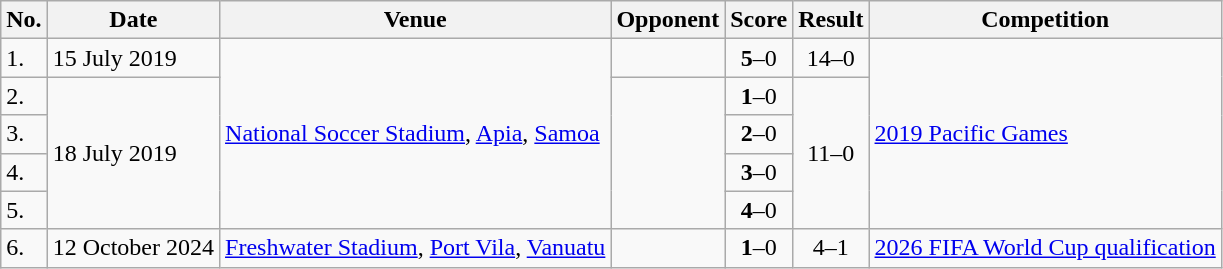<table class="wikitable" style="font-size:100%;">
<tr>
<th>No.</th>
<th>Date</th>
<th>Venue</th>
<th>Opponent</th>
<th>Score</th>
<th>Result</th>
<th>Competition</th>
</tr>
<tr>
<td>1.</td>
<td>15 July 2019</td>
<td rowspan=5><a href='#'>National Soccer Stadium</a>, <a href='#'>Apia</a>, <a href='#'>Samoa</a></td>
<td></td>
<td align=center><strong>5</strong>–0</td>
<td align=center>14–0</td>
<td rowspan=5><a href='#'>2019 Pacific Games</a></td>
</tr>
<tr>
<td>2.</td>
<td rowspan="4">18 July 2019</td>
<td rowspan="4"></td>
<td align=center><strong>1</strong>–0</td>
<td rowspan="4" style="text-align:center">11–0</td>
</tr>
<tr>
<td>3.</td>
<td align=center><strong>2</strong>–0</td>
</tr>
<tr>
<td>4.</td>
<td align=center><strong>3</strong>–0</td>
</tr>
<tr>
<td>5.</td>
<td align=center><strong>4</strong>–0</td>
</tr>
<tr>
<td>6.</td>
<td>12 October 2024</td>
<td><a href='#'>Freshwater Stadium</a>, <a href='#'>Port Vila</a>, <a href='#'>Vanuatu</a></td>
<td></td>
<td align=center><strong>1</strong>–0</td>
<td align=center>4–1</td>
<td><a href='#'>2026 FIFA World Cup qualification</a></td>
</tr>
</table>
